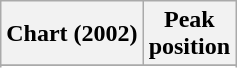<table class="wikitable sortable plainrowheaders">
<tr>
<th scope="col">Chart (2002)</th>
<th scope="col">Peak<br>position</th>
</tr>
<tr>
</tr>
<tr>
</tr>
</table>
